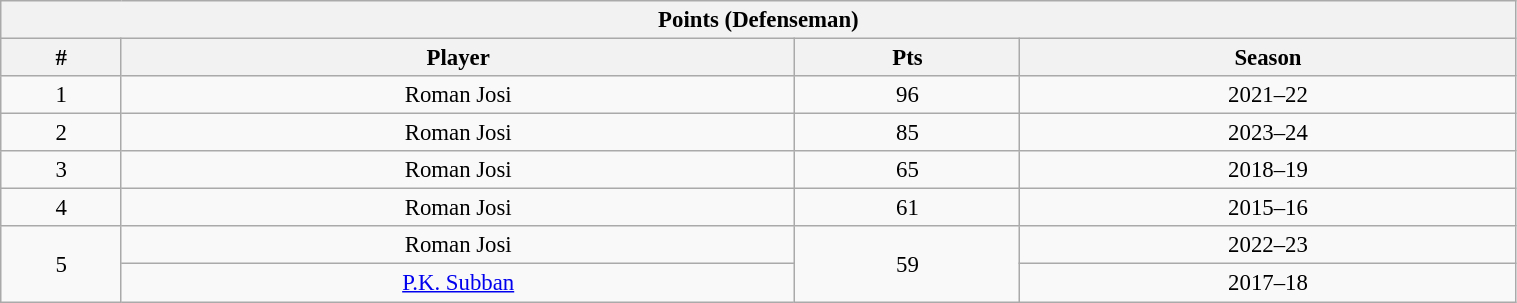<table class="wikitable" style="text-align: center; font-size: 95%" width="80%">
<tr>
<th colspan="4">Points (Defenseman)</th>
</tr>
<tr>
<th>#</th>
<th>Player</th>
<th>Pts</th>
<th>Season</th>
</tr>
<tr>
<td>1</td>
<td>Roman Josi</td>
<td>96</td>
<td>2021–22</td>
</tr>
<tr>
<td>2</td>
<td>Roman Josi</td>
<td>85</td>
<td>2023–24</td>
</tr>
<tr>
<td>3</td>
<td>Roman Josi</td>
<td>65</td>
<td>2018–19</td>
</tr>
<tr>
<td>4</td>
<td>Roman Josi</td>
<td>61</td>
<td>2015–16</td>
</tr>
<tr>
<td rowspan="2">5</td>
<td>Roman Josi</td>
<td rowspan="2">59</td>
<td>2022–23</td>
</tr>
<tr>
<td><a href='#'>P.K. Subban</a></td>
<td>2017–18</td>
</tr>
</table>
